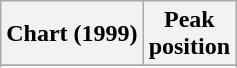<table class="wikitable sortable plainrowheaders" style="text-align:center;">
<tr>
<th>Chart (1999)</th>
<th>Peak<br>position</th>
</tr>
<tr>
</tr>
<tr>
</tr>
</table>
